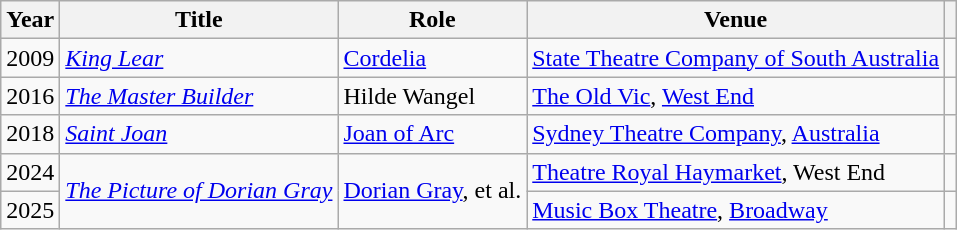<table class="wikitable sortable">
<tr>
<th>Year</th>
<th>Title</th>
<th>Role</th>
<th>Venue</th>
<th class="unsortable"></th>
</tr>
<tr>
<td>2009</td>
<td><em><a href='#'>King Lear</a></em></td>
<td><a href='#'>Cordelia</a></td>
<td><a href='#'>State Theatre Company of South Australia</a></td>
<td></td>
</tr>
<tr>
<td>2016</td>
<td><em><a href='#'>The Master Builder</a></em></td>
<td>Hilde Wangel</td>
<td><a href='#'>The Old Vic</a>, <a href='#'>West End</a></td>
<td></td>
</tr>
<tr>
<td>2018</td>
<td><em><a href='#'>Saint Joan</a></em></td>
<td><a href='#'>Joan of Arc</a></td>
<td><a href='#'>Sydney Theatre Company</a>, <a href='#'>Australia</a></td>
<td></td>
</tr>
<tr>
<td>2024</td>
<td rowspan="2"><em><a href='#'>The Picture of Dorian Gray</a></em></td>
<td rowspan="2"><a href='#'>Dorian Gray</a>, et al.</td>
<td><a href='#'>Theatre Royal Haymarket</a>, West End</td>
<td></td>
</tr>
<tr>
<td>2025</td>
<td><a href='#'>Music Box Theatre</a>, <a href='#'>Broadway</a></td>
<td></td>
</tr>
</table>
